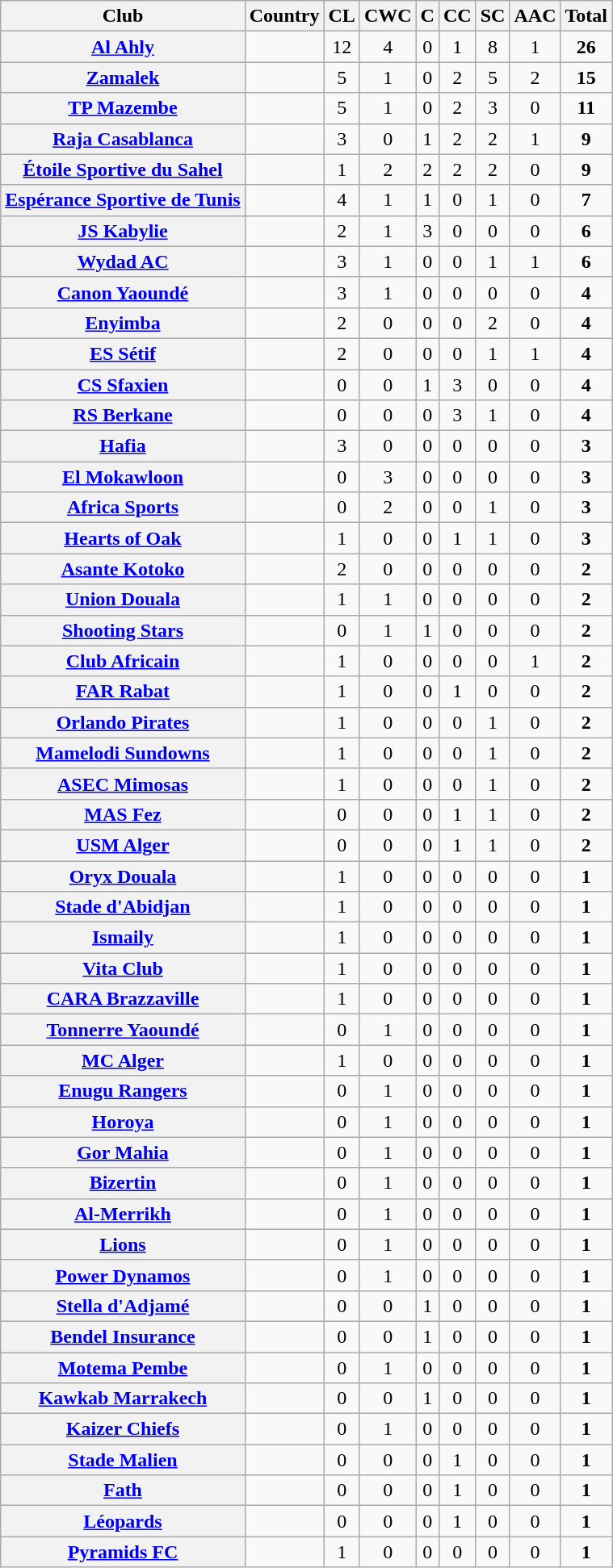<table class="sortable plainrowheaders wikitable">
<tr>
<th scope="col">Club</th>
<th scope="col">Country</th>
<th scope="col">CL</th>
<th scope="col">CWC</th>
<th scope="col">C</th>
<th scope="col">CC</th>
<th scope="col">SC</th>
<th scope="col">AAC</th>
<th scope="col">Total</th>
</tr>
<tr>
<th scope="row"><a href='#'>Al Ahly</a></th>
<td></td>
<td align=center>12</td>
<td align=center>4</td>
<td align=center>0</td>
<td align=center>1</td>
<td align=center>8</td>
<td align=center>1</td>
<td align=center><strong>26</strong></td>
</tr>
<tr>
<th scope="row"><a href='#'>Zamalek</a></th>
<td></td>
<td align="center">5</td>
<td align="center">1</td>
<td align="center">0</td>
<td align="center">2</td>
<td align="center">5</td>
<td align="center">2</td>
<td align="center"><strong>15</strong></td>
</tr>
<tr>
<th scope="row"><a href='#'>TP Mazembe</a></th>
<td></td>
<td align=center>5</td>
<td align=center>1</td>
<td align=center>0</td>
<td align=center>2</td>
<td align=center>3</td>
<td align=center>0</td>
<td align=center><strong>11</strong></td>
</tr>
<tr>
<th scope="row"><a href='#'>Raja Casablanca</a></th>
<td></td>
<td align=center>3</td>
<td align=center>0</td>
<td align=center>1</td>
<td align=center>2</td>
<td align=center>2</td>
<td align=center>1</td>
<td align=center><strong>9</strong></td>
</tr>
<tr>
<th scope="row"><a href='#'>Étoile Sportive du Sahel</a></th>
<td></td>
<td align=center>1</td>
<td align=center>2</td>
<td align=center>2</td>
<td align=center>2</td>
<td align=center>2</td>
<td align=center>0</td>
<td align=center><strong>9</strong></td>
</tr>
<tr>
<th scope="row"><a href='#'>Espérance Sportive de Tunis</a></th>
<td></td>
<td align=center>4</td>
<td align=center>1</td>
<td align=center>1</td>
<td align=center>0</td>
<td align=center>1</td>
<td align=center>0</td>
<td align=center><strong>7</strong></td>
</tr>
<tr>
<th scope="row"><a href='#'>JS Kabylie</a></th>
<td></td>
<td align=center>2</td>
<td align=center>1</td>
<td align=center>3</td>
<td align=center>0</td>
<td align=center>0</td>
<td align=center>0</td>
<td align=center><strong>6</strong></td>
</tr>
<tr>
<th scope="row"><a href='#'>Wydad AC</a></th>
<td></td>
<td align=center>3</td>
<td align=center>1</td>
<td align=center>0</td>
<td align=center>0</td>
<td align=center>1</td>
<td align=center>1</td>
<td align=center><strong>6</strong></td>
</tr>
<tr>
<th scope="row"><a href='#'>Canon Yaoundé</a></th>
<td></td>
<td align=center>3</td>
<td align=center>1</td>
<td align=center>0</td>
<td align=center>0</td>
<td align=center>0</td>
<td align=center>0</td>
<td align=center><strong>4</strong></td>
</tr>
<tr>
<th scope="row"><a href='#'>Enyimba</a></th>
<td></td>
<td align=center>2</td>
<td align=center>0</td>
<td align=center>0</td>
<td align=center>0</td>
<td align=center>2</td>
<td align=center>0</td>
<td align=center><strong>4</strong></td>
</tr>
<tr>
<th scope="row"><a href='#'>ES Sétif</a></th>
<td></td>
<td align=center>2</td>
<td align=center>0</td>
<td align=center>0</td>
<td align=center>0</td>
<td align=center>1</td>
<td align=center>1</td>
<td align=center><strong>4</strong></td>
</tr>
<tr>
<th scope="row"><a href='#'>CS Sfaxien</a></th>
<td></td>
<td align=center>0</td>
<td align=center>0</td>
<td align=center>1</td>
<td align=center>3</td>
<td align=center>0</td>
<td align=center>0</td>
<td align=center><strong>4</strong></td>
</tr>
<tr>
<th scope="row"><a href='#'>RS Berkane</a></th>
<td></td>
<td align="center">0</td>
<td align="center">0</td>
<td align="center">0</td>
<td align="center">3</td>
<td align="center">1</td>
<td align="center">0</td>
<td align="center"><strong>4</strong></td>
</tr>
<tr>
<th scope="row"><a href='#'>Hafia</a></th>
<td></td>
<td align=center>3</td>
<td align=center>0</td>
<td align=center>0</td>
<td align=center>0</td>
<td align=center>0</td>
<td align=center>0</td>
<td align=center><strong>3</strong></td>
</tr>
<tr>
<th scope="row"><a href='#'>El Mokawloon</a></th>
<td></td>
<td align=center>0</td>
<td align=center>3</td>
<td align=center>0</td>
<td align=center>0</td>
<td align=center>0</td>
<td align=center>0</td>
<td align=center><strong>3</strong></td>
</tr>
<tr>
<th scope="row"><a href='#'>Africa Sports</a></th>
<td></td>
<td align=center>0</td>
<td align=center>2</td>
<td align=center>0</td>
<td align=center>0</td>
<td align=center>1</td>
<td align=center>0</td>
<td align=center><strong>3</strong></td>
</tr>
<tr>
<th scope="row"><a href='#'>Hearts of Oak</a></th>
<td></td>
<td align=center>1</td>
<td align=center>0</td>
<td align=center>0</td>
<td align=center>1</td>
<td align=center>1</td>
<td align=center>0</td>
<td align=center><strong>3</strong></td>
</tr>
<tr>
<th scope="row"><a href='#'>Asante Kotoko</a></th>
<td></td>
<td align=center>2</td>
<td align=center>0</td>
<td align=center>0</td>
<td align=center>0</td>
<td align=center>0</td>
<td align=center>0</td>
<td align=center><strong>2</strong></td>
</tr>
<tr>
<th scope="row"><a href='#'>Union Douala</a></th>
<td></td>
<td align=center>1</td>
<td align=center>1</td>
<td align=center>0</td>
<td align=center>0</td>
<td align=center>0</td>
<td align=center>0</td>
<td align=center><strong>2</strong></td>
</tr>
<tr>
<th scope="row"><a href='#'>Shooting Stars</a></th>
<td></td>
<td align=center>0</td>
<td align=center>1</td>
<td align=center>1</td>
<td align=center>0</td>
<td align=center>0</td>
<td align=center>0</td>
<td align=center><strong>2</strong></td>
</tr>
<tr>
<th scope="row"><a href='#'>Club Africain</a></th>
<td></td>
<td align=center>1</td>
<td align=center>0</td>
<td align=center>0</td>
<td align=center>0</td>
<td align=center>0</td>
<td align=center>1</td>
<td align=center><strong>2</strong></td>
</tr>
<tr>
<th scope="row"><a href='#'>FAR Rabat</a></th>
<td></td>
<td align=center>1</td>
<td align=center>0</td>
<td align=center>0</td>
<td align=center>1</td>
<td align=center>0</td>
<td align=center>0</td>
<td align=center><strong>2</strong></td>
</tr>
<tr>
<th scope="row"><a href='#'>Orlando Pirates</a></th>
<td></td>
<td align=center>1</td>
<td align=center>0</td>
<td align=center>0</td>
<td align=center>0</td>
<td align=center>1</td>
<td align=center>0</td>
<td align=center><strong>2</strong></td>
</tr>
<tr>
<th scope="row"><a href='#'>Mamelodi Sundowns</a></th>
<td></td>
<td align=center>1</td>
<td align=center>0</td>
<td align=center>0</td>
<td align=center>0</td>
<td align=center>1</td>
<td align=center>0</td>
<td align=center><strong>2</strong></td>
</tr>
<tr>
<th scope="row"><a href='#'>ASEC Mimosas</a></th>
<td></td>
<td align=center>1</td>
<td align=center>0</td>
<td align=center>0</td>
<td align=center>0</td>
<td align=center>1</td>
<td align=center>0</td>
<td align=center><strong>2</strong></td>
</tr>
<tr>
<th scope="row"><a href='#'>MAS Fez</a></th>
<td></td>
<td align=center>0</td>
<td align=center>0</td>
<td align=center>0</td>
<td align=center>1</td>
<td align=center>1</td>
<td align=center>0</td>
<td align=center><strong>2</strong></td>
</tr>
<tr>
<th scope="row"><a href='#'>USM Alger</a></th>
<td></td>
<td align=center>0</td>
<td align=center>0</td>
<td align=center>0</td>
<td align=center>1</td>
<td align=center>1</td>
<td align=center>0</td>
<td align=center><strong>2</strong></td>
</tr>
<tr>
<th scope="row"><a href='#'>Oryx Douala</a></th>
<td></td>
<td align=center>1</td>
<td align=center>0</td>
<td align=center>0</td>
<td align=center>0</td>
<td align=center>0</td>
<td align=center>0</td>
<td align=center><strong>1</strong></td>
</tr>
<tr>
<th scope="row"><a href='#'>Stade d'Abidjan</a></th>
<td></td>
<td align=center>1</td>
<td align=center>0</td>
<td align=center>0</td>
<td align=center>0</td>
<td align=center>0</td>
<td align=center>0</td>
<td align=center><strong>1</strong></td>
</tr>
<tr>
<th scope="row"><a href='#'>Ismaily</a></th>
<td></td>
<td align=center>1</td>
<td align=center>0</td>
<td align=center>0</td>
<td align=center>0</td>
<td align=center>0</td>
<td align=center>0</td>
<td align=center><strong>1</strong></td>
</tr>
<tr>
<th scope="row"><a href='#'>Vita Club</a></th>
<td></td>
<td align=center>1</td>
<td align=center>0</td>
<td align=center>0</td>
<td align=center>0</td>
<td align=center>0</td>
<td align=center>0</td>
<td align=center><strong>1</strong></td>
</tr>
<tr>
<th scope="row"><a href='#'>CARA Brazzaville</a></th>
<td></td>
<td align=center>1</td>
<td align=center>0</td>
<td align=center>0</td>
<td align=center>0</td>
<td align=center>0</td>
<td align=center>0</td>
<td align=center><strong>1</strong></td>
</tr>
<tr>
<th scope="row"><a href='#'>Tonnerre Yaoundé</a></th>
<td></td>
<td align=center>0</td>
<td align=center>1</td>
<td align=center>0</td>
<td align=center>0</td>
<td align=center>0</td>
<td align=center>0</td>
<td align=center><strong>1</strong></td>
</tr>
<tr>
<th scope="row"><a href='#'>MC Alger</a></th>
<td></td>
<td align=center>1</td>
<td align=center>0</td>
<td align=center>0</td>
<td align=center>0</td>
<td align=center>0</td>
<td align=center>0</td>
<td align=center><strong>1</strong></td>
</tr>
<tr>
<th scope="row"><a href='#'>Enugu Rangers</a></th>
<td></td>
<td align=center>0</td>
<td align=center>1</td>
<td align=center>0</td>
<td align=center>0</td>
<td align=center>0</td>
<td align=center>0</td>
<td align=center><strong>1</strong></td>
</tr>
<tr>
<th scope="row"><a href='#'>Horoya</a></th>
<td></td>
<td align=center>0</td>
<td align=center>1</td>
<td align=center>0</td>
<td align=center>0</td>
<td align=center>0</td>
<td align=center>0</td>
<td align=center><strong>1</strong></td>
</tr>
<tr>
<th scope="row"><a href='#'>Gor Mahia</a></th>
<td></td>
<td align=center>0</td>
<td align=center>1</td>
<td align=center>0</td>
<td align=center>0</td>
<td align=center>0</td>
<td align=center>0</td>
<td align=center><strong>1</strong></td>
</tr>
<tr>
<th scope="row"><a href='#'>Bizertin</a></th>
<td></td>
<td align=center>0</td>
<td align=center>1</td>
<td align=center>0</td>
<td align=center>0</td>
<td align=center>0</td>
<td align=center>0</td>
<td align=center><strong>1</strong></td>
</tr>
<tr>
<th scope="row"><a href='#'>Al-Merrikh</a></th>
<td></td>
<td align=center>0</td>
<td align=center>1</td>
<td align=center>0</td>
<td align=center>0</td>
<td align=center>0</td>
<td align=center>0</td>
<td align=center><strong>1</strong></td>
</tr>
<tr>
<th scope="row"><a href='#'>Lions</a></th>
<td></td>
<td align=center>0</td>
<td align=center>1</td>
<td align=center>0</td>
<td align=center>0</td>
<td align=center>0</td>
<td align=center>0</td>
<td align=center><strong>1</strong></td>
</tr>
<tr>
<th scope="row"><a href='#'>Power Dynamos</a></th>
<td></td>
<td align=center>0</td>
<td align=center>1</td>
<td align=center>0</td>
<td align=center>0</td>
<td align=center>0</td>
<td align=center>0</td>
<td align=center><strong>1</strong></td>
</tr>
<tr>
<th scope="row"><a href='#'>Stella d'Adjamé</a></th>
<td></td>
<td align=center>0</td>
<td align=center>0</td>
<td align=center>1</td>
<td align=center>0</td>
<td align=center>0</td>
<td align=center>0</td>
<td align=center><strong>1</strong></td>
</tr>
<tr>
<th scope="row"><a href='#'>Bendel Insurance</a></th>
<td></td>
<td align=center>0</td>
<td align=center>0</td>
<td align=center>1</td>
<td align=center>0</td>
<td align=center>0</td>
<td align=center>0</td>
<td align=center><strong>1</strong></td>
</tr>
<tr>
<th scope="row"><a href='#'>Motema Pembe</a></th>
<td></td>
<td align=center>0</td>
<td align=center>1</td>
<td align=center>0</td>
<td align=center>0</td>
<td align=center>0</td>
<td align=center>0</td>
<td align=center><strong>1</strong></td>
</tr>
<tr>
<th scope="row"><a href='#'>Kawkab Marrakech</a></th>
<td></td>
<td align=center>0</td>
<td align=center>0</td>
<td align=center>1</td>
<td align=center>0</td>
<td align=center>0</td>
<td align=center>0</td>
<td align=center><strong>1</strong></td>
</tr>
<tr>
<th scope="row"><a href='#'>Kaizer Chiefs</a></th>
<td></td>
<td align=center>0</td>
<td align=center>1</td>
<td align=center>0</td>
<td align=center>0</td>
<td align=center>0</td>
<td align=center>0</td>
<td align=center><strong>1</strong></td>
</tr>
<tr>
<th scope="row"><a href='#'>Stade Malien</a></th>
<td></td>
<td align=center>0</td>
<td align=center>0</td>
<td align=center>0</td>
<td align=center>1</td>
<td align=center>0</td>
<td align=center>0</td>
<td align=center><strong>1</strong></td>
</tr>
<tr>
<th scope="row"><a href='#'>Fath</a></th>
<td></td>
<td align=center>0</td>
<td align=center>0</td>
<td align=center>0</td>
<td align=center>1</td>
<td align=center>0</td>
<td align=center>0</td>
<td align=center><strong>1</strong></td>
</tr>
<tr>
<th scope="row"><a href='#'>Léopards</a></th>
<td></td>
<td align=center>0</td>
<td align=center>0</td>
<td align=center>0</td>
<td align=center>1</td>
<td align=center>0</td>
<td align=center>0</td>
<td align=center><strong>1</strong></td>
</tr>
<tr>
<th scope="row"><a href='#'>Pyramids FC</a></th>
<td></td>
<td align=center>1</td>
<td align=center>0</td>
<td align=center>0</td>
<td align=center>0</td>
<td align=center>0</td>
<td align=center>0</td>
<td align=center><strong>1</strong></td>
</tr>
</table>
